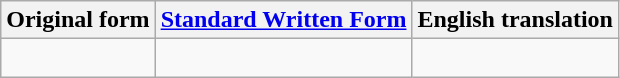<table class="wikitable">
<tr>
<th>Original form</th>
<th><a href='#'>Standard Written Form</a></th>
<th>English translation</th>
</tr>
<tr>
<td><br></td>
<td><br></td>
<td><br></td>
</tr>
</table>
